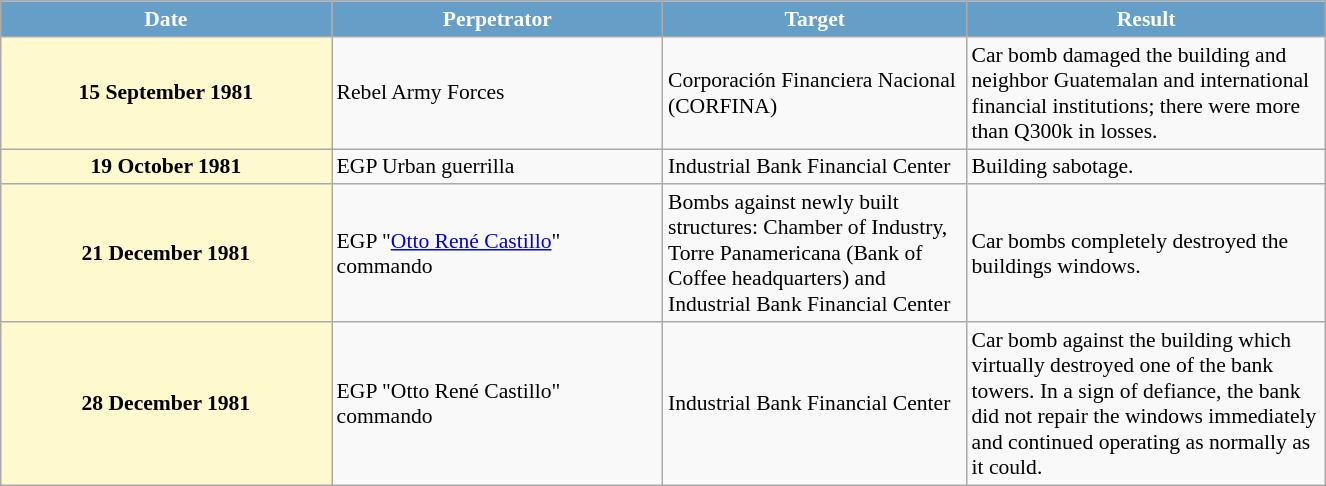<table class="wikitable sortable"  style="margin:1em auto;font-size:0.9em;width:70%;">
<tr style="color:white;">
<th style="background:#659ec7;" align=center width=25%>Date</th>
<th style="background:#659ec7;" align=center width=25%>Perpetrator</th>
<th style="background:#659ec7;" align=center>Target</th>
<th style="background:#659ec7;" align=center>Result</th>
</tr>
<tr>
<th style="background:lemonchiffon;">15 September 1981</th>
<td>Rebel Army Forces</td>
<td>Corporación Financiera Nacional (CORFINA)</td>
<td>Car bomb damaged the building and neighbor Guatemalan and international financial institutions; there were more than Q300k in losses.</td>
</tr>
<tr>
<th style="background:lemonchiffon;">19 October 1981</th>
<td>EGP Urban guerrilla</td>
<td>Industrial Bank Financial Center</td>
<td>Building sabotage.</td>
</tr>
<tr>
<th style="background:lemonchiffon;">21 December 1981</th>
<td>EGP "<a href='#'>Otto René Castillo</a>" commando</td>
<td>Bombs against newly built structures: Chamber of Industry, Torre Panamericana (Bank of Coffee headquarters) and Industrial Bank Financial Center</td>
<td>Car bombs completely destroyed the buildings windows.</td>
</tr>
<tr>
<th style="background:lemonchiffon;">28 December 1981</th>
<td>EGP "Otto René Castillo" commando</td>
<td>Industrial Bank Financial Center</td>
<td>Car bomb against the building which virtually destroyed one of the bank towers. In a sign of defiance, the bank did not repair the windows immediately and continued operating as normally as it could.</td>
</tr>
</table>
